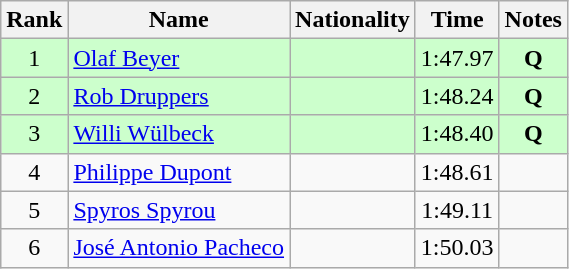<table class="wikitable sortable" style="text-align:center">
<tr>
<th>Rank</th>
<th>Name</th>
<th>Nationality</th>
<th>Time</th>
<th>Notes</th>
</tr>
<tr bgcolor=ccffcc>
<td>1</td>
<td align=left><a href='#'>Olaf Beyer</a></td>
<td align=left></td>
<td>1:47.97</td>
<td><strong>Q</strong></td>
</tr>
<tr bgcolor=ccffcc>
<td>2</td>
<td align=left><a href='#'>Rob Druppers</a></td>
<td align=left></td>
<td>1:48.24</td>
<td><strong>Q</strong></td>
</tr>
<tr bgcolor=ccffcc>
<td>3</td>
<td align=left><a href='#'>Willi Wülbeck</a></td>
<td align=left></td>
<td>1:48.40</td>
<td><strong>Q</strong></td>
</tr>
<tr>
<td>4</td>
<td align=left><a href='#'>Philippe Dupont</a></td>
<td align=left></td>
<td>1:48.61</td>
<td></td>
</tr>
<tr>
<td>5</td>
<td align=left><a href='#'>Spyros Spyrou</a></td>
<td align=left></td>
<td>1:49.11</td>
<td></td>
</tr>
<tr>
<td>6</td>
<td align=left><a href='#'>José Antonio Pacheco</a></td>
<td align=left></td>
<td>1:50.03</td>
<td></td>
</tr>
</table>
